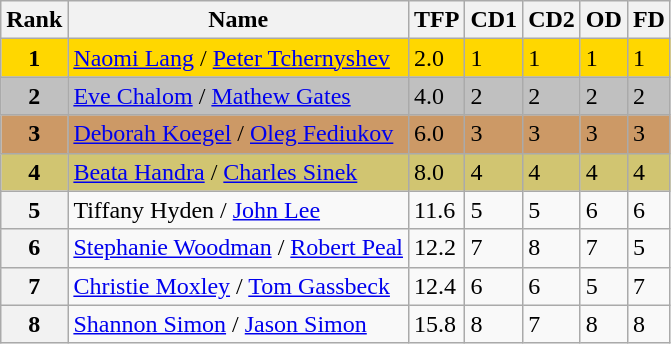<table class="wikitable">
<tr>
<th>Rank</th>
<th>Name</th>
<th>TFP</th>
<th>CD1</th>
<th>CD2</th>
<th>OD</th>
<th>FD</th>
</tr>
<tr bgcolor="gold">
<td align="center"><strong>1</strong></td>
<td><a href='#'>Naomi Lang</a> / <a href='#'>Peter Tchernyshev</a></td>
<td>2.0</td>
<td>1</td>
<td>1</td>
<td>1</td>
<td>1</td>
</tr>
<tr bgcolor="silver">
<td align="center"><strong>2</strong></td>
<td><a href='#'>Eve Chalom</a> / <a href='#'>Mathew Gates</a></td>
<td>4.0</td>
<td>2</td>
<td>2</td>
<td>2</td>
<td>2</td>
</tr>
<tr bgcolor="cc9966">
<td align="center"><strong>3</strong></td>
<td><a href='#'>Deborah Koegel</a> / <a href='#'>Oleg Fediukov</a></td>
<td>6.0</td>
<td>3</td>
<td>3</td>
<td>3</td>
<td>3</td>
</tr>
<tr bgcolor="#d1c571">
<td align="center"><strong>4</strong></td>
<td><a href='#'>Beata Handra</a> / <a href='#'>Charles Sinek</a></td>
<td>8.0</td>
<td>4</td>
<td>4</td>
<td>4</td>
<td>4</td>
</tr>
<tr>
<th>5</th>
<td>Tiffany Hyden / <a href='#'>John Lee</a></td>
<td>11.6</td>
<td>5</td>
<td>5</td>
<td>6</td>
<td>6</td>
</tr>
<tr>
<th>6</th>
<td><a href='#'>Stephanie Woodman</a> / <a href='#'>Robert Peal</a></td>
<td>12.2</td>
<td>7</td>
<td>8</td>
<td>7</td>
<td>5</td>
</tr>
<tr>
<th>7</th>
<td><a href='#'>Christie Moxley</a> / <a href='#'>Tom Gassbeck</a></td>
<td>12.4</td>
<td>6</td>
<td>6</td>
<td>5</td>
<td>7</td>
</tr>
<tr>
<th>8</th>
<td><a href='#'>Shannon Simon</a> / <a href='#'>Jason Simon</a></td>
<td>15.8</td>
<td>8</td>
<td>7</td>
<td>8</td>
<td>8</td>
</tr>
</table>
